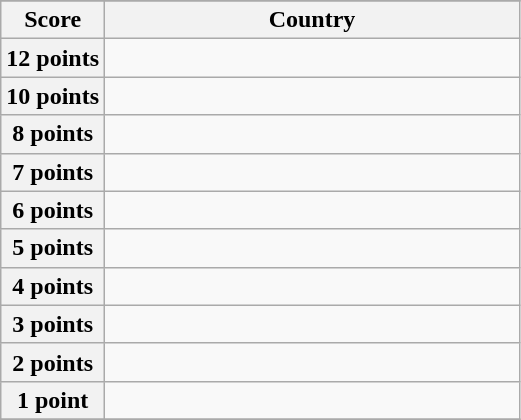<table class="wikitable">
<tr>
</tr>
<tr>
<th scope="col" width="20%">Score</th>
<th scope="col">Country</th>
</tr>
<tr>
<th scope="row">12 points</th>
<td></td>
</tr>
<tr>
<th scope="row">10 points</th>
<td></td>
</tr>
<tr>
<th scope="row">8 points</th>
<td></td>
</tr>
<tr>
<th scope="row">7 points</th>
<td></td>
</tr>
<tr>
<th scope="row">6 points</th>
<td></td>
</tr>
<tr>
<th scope="row">5 points</th>
<td></td>
</tr>
<tr>
<th scope="row">4 points</th>
<td></td>
</tr>
<tr>
<th scope="row">3 points</th>
<td></td>
</tr>
<tr>
<th scope="row">2 points</th>
<td></td>
</tr>
<tr>
<th scope="row">1 point</th>
<td></td>
</tr>
<tr>
</tr>
</table>
